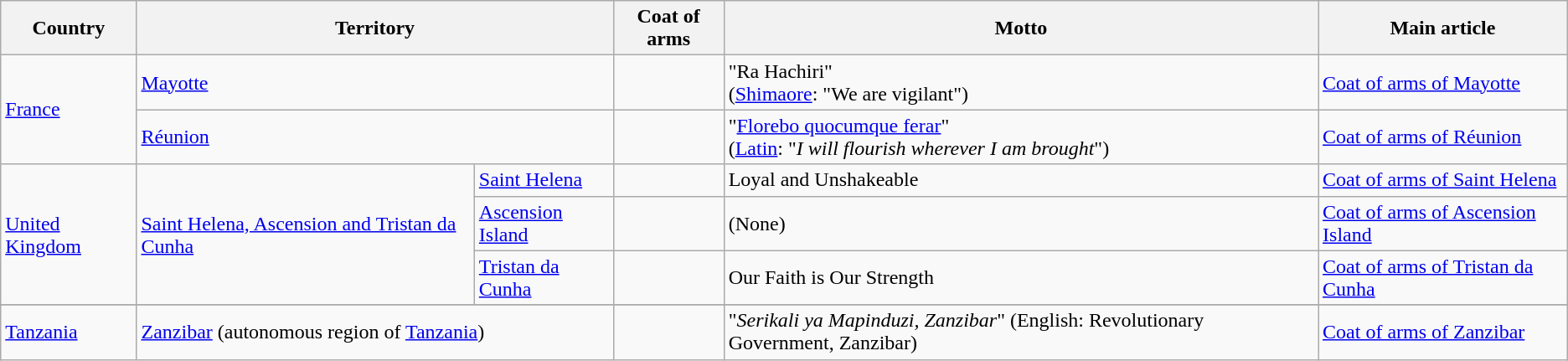<table class="wikitable">
<tr>
<th>Country</th>
<th colspan="2">Territory</th>
<th>Coat of arms</th>
<th>Motto</th>
<th>Main article</th>
</tr>
<tr>
<td rowspan="2"><a href='#'>France</a></td>
<td colspan="2"><a href='#'>Mayotte</a></td>
<td></td>
<td>"Ra Hachiri"<br>(<a href='#'>Shimaore</a>: "We are vigilant")</td>
<td><a href='#'>Coat of arms of Mayotte</a></td>
</tr>
<tr>
<td colspan="2"><a href='#'>Réunion</a></td>
<td></td>
<td>"<a href='#'>Florebo quocumque ferar</a>"<br>(<a href='#'>Latin</a>: "<em>I will flourish wherever I am brought</em>")</td>
<td><a href='#'>Coat of arms of Réunion</a></td>
</tr>
<tr>
<td rowspan="3"><a href='#'>United Kingdom</a></td>
<td rowspan="3"><a href='#'>Saint Helena, Ascension and Tristan da Cunha</a></td>
<td><a href='#'>Saint Helena</a></td>
<td></td>
<td>Loyal and Unshakeable</td>
<td><a href='#'>Coat of arms of Saint Helena</a></td>
</tr>
<tr>
<td><a href='#'>Ascension Island</a></td>
<td></td>
<td>(None)</td>
<td><a href='#'>Coat of arms of Ascension Island</a></td>
</tr>
<tr>
<td><a href='#'>Tristan da Cunha</a></td>
<td></td>
<td>Our Faith is Our Strength</td>
<td><a href='#'>Coat of arms of Tristan da Cunha</a></td>
</tr>
<tr>
</tr>
<tr>
<td><a href='#'>Tanzania</a></td>
<td colspan="2"><a href='#'>Zanzibar</a> (autonomous region of <a href='#'>Tanzania</a>)</td>
<td></td>
<td>"<em>Serikali ya Mapinduzi, Zanzibar</em>" (English: Revolutionary Government, Zanzibar)</td>
<td><a href='#'>Coat of arms of Zanzibar</a></td>
</tr>
</table>
